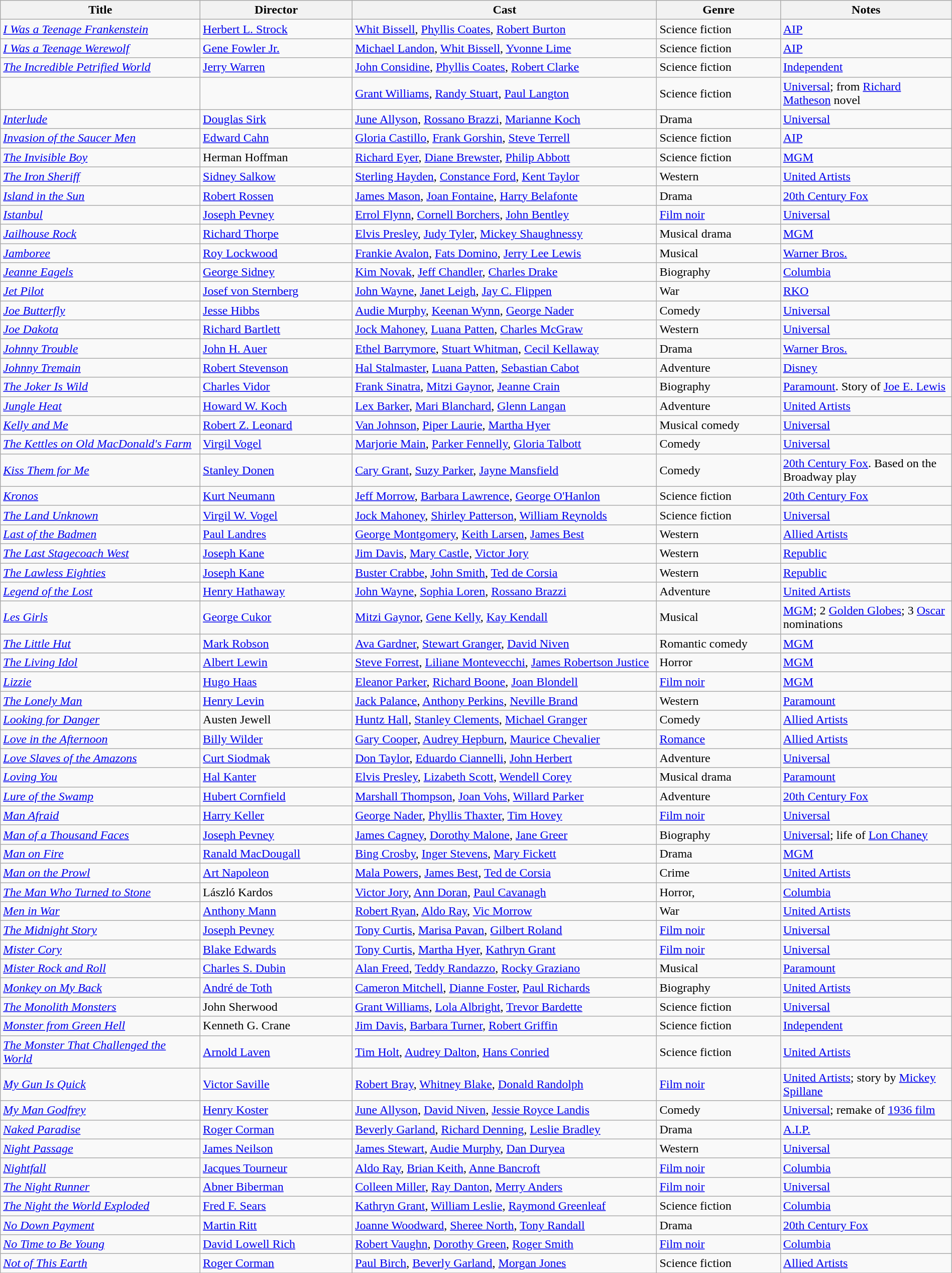<table class="wikitable sortable" width= "100%">
<tr>
<th width=21%>Title</th>
<th width=16%>Director</th>
<th width=32%>Cast</th>
<th width=13%>Genre</th>
<th width=18%>Notes</th>
</tr>
<tr>
<td><em><a href='#'>I Was a Teenage Frankenstein</a></em></td>
<td><a href='#'>Herbert L. Strock</a></td>
<td><a href='#'>Whit Bissell</a>, <a href='#'>Phyllis Coates</a>, <a href='#'>Robert Burton</a></td>
<td>Science fiction</td>
<td><a href='#'>AIP</a></td>
</tr>
<tr>
<td><em><a href='#'>I Was a Teenage Werewolf</a></em></td>
<td><a href='#'>Gene Fowler Jr.</a></td>
<td><a href='#'>Michael Landon</a>, <a href='#'>Whit Bissell</a>, <a href='#'>Yvonne Lime</a></td>
<td>Science fiction</td>
<td><a href='#'>AIP</a></td>
</tr>
<tr>
<td><em><a href='#'>The Incredible Petrified World</a></em></td>
<td><a href='#'>Jerry Warren</a></td>
<td><a href='#'>John Considine</a>, <a href='#'>Phyllis Coates</a>, <a href='#'>Robert Clarke</a></td>
<td>Science fiction</td>
<td><a href='#'>Independent</a></td>
</tr>
<tr>
<td></td>
<td></td>
<td><a href='#'>Grant Williams</a>, <a href='#'>Randy Stuart</a>, <a href='#'>Paul Langton</a></td>
<td>Science fiction</td>
<td><a href='#'>Universal</a>; from <a href='#'>Richard Matheson</a> novel</td>
</tr>
<tr>
<td><em><a href='#'>Interlude</a></em></td>
<td><a href='#'>Douglas Sirk</a></td>
<td><a href='#'>June Allyson</a>, <a href='#'>Rossano Brazzi</a>, <a href='#'>Marianne Koch</a></td>
<td>Drama</td>
<td><a href='#'>Universal</a></td>
</tr>
<tr>
<td><em><a href='#'>Invasion of the Saucer Men</a></em></td>
<td><a href='#'>Edward Cahn</a></td>
<td><a href='#'>Gloria Castillo</a>, <a href='#'>Frank Gorshin</a>, <a href='#'>Steve Terrell</a></td>
<td>Science fiction</td>
<td><a href='#'>AIP</a></td>
</tr>
<tr>
<td><em><a href='#'>The Invisible Boy</a></em></td>
<td>Herman Hoffman</td>
<td><a href='#'>Richard Eyer</a>, <a href='#'>Diane Brewster</a>, <a href='#'>Philip Abbott</a></td>
<td>Science fiction</td>
<td><a href='#'>MGM</a></td>
</tr>
<tr>
<td><em><a href='#'>The Iron Sheriff</a></em></td>
<td><a href='#'>Sidney Salkow</a></td>
<td><a href='#'>Sterling Hayden</a>, <a href='#'>Constance Ford</a>, <a href='#'>Kent Taylor</a></td>
<td>Western</td>
<td><a href='#'>United Artists</a></td>
</tr>
<tr>
<td><em><a href='#'>Island in the Sun</a></em></td>
<td><a href='#'>Robert Rossen</a></td>
<td><a href='#'>James Mason</a>, <a href='#'>Joan Fontaine</a>, <a href='#'>Harry Belafonte</a></td>
<td>Drama</td>
<td><a href='#'>20th Century Fox</a></td>
</tr>
<tr>
<td><em><a href='#'>Istanbul</a></em></td>
<td><a href='#'>Joseph Pevney</a></td>
<td><a href='#'>Errol Flynn</a>, <a href='#'>Cornell Borchers</a>, <a href='#'>John Bentley</a></td>
<td><a href='#'>Film noir</a></td>
<td><a href='#'>Universal</a></td>
</tr>
<tr>
<td><em><a href='#'>Jailhouse Rock</a></em></td>
<td><a href='#'>Richard Thorpe</a></td>
<td><a href='#'>Elvis Presley</a>, <a href='#'>Judy Tyler</a>, <a href='#'>Mickey Shaughnessy</a></td>
<td>Musical drama</td>
<td><a href='#'>MGM</a></td>
</tr>
<tr>
<td><em><a href='#'>Jamboree</a></em></td>
<td><a href='#'>Roy Lockwood</a></td>
<td><a href='#'>Frankie Avalon</a>, <a href='#'>Fats Domino</a>, <a href='#'>Jerry Lee Lewis</a></td>
<td>Musical</td>
<td><a href='#'>Warner Bros.</a></td>
</tr>
<tr>
<td><em><a href='#'>Jeanne Eagels</a></em></td>
<td><a href='#'>George Sidney</a></td>
<td><a href='#'>Kim Novak</a>, <a href='#'>Jeff Chandler</a>, <a href='#'>Charles Drake</a></td>
<td>Biography</td>
<td><a href='#'>Columbia</a></td>
</tr>
<tr>
<td><em><a href='#'>Jet Pilot</a></em></td>
<td><a href='#'>Josef von Sternberg</a></td>
<td><a href='#'>John Wayne</a>, <a href='#'>Janet Leigh</a>, <a href='#'>Jay C. Flippen</a></td>
<td>War</td>
<td><a href='#'>RKO</a></td>
</tr>
<tr>
<td><em><a href='#'>Joe Butterfly</a></em></td>
<td><a href='#'>Jesse Hibbs</a></td>
<td><a href='#'>Audie Murphy</a>, <a href='#'>Keenan Wynn</a>, <a href='#'>George Nader</a></td>
<td>Comedy</td>
<td><a href='#'>Universal</a></td>
</tr>
<tr>
<td><em><a href='#'>Joe Dakota</a></em></td>
<td><a href='#'>Richard Bartlett</a></td>
<td><a href='#'>Jock Mahoney</a>, <a href='#'>Luana Patten</a>, <a href='#'>Charles McGraw</a></td>
<td>Western</td>
<td><a href='#'>Universal</a></td>
</tr>
<tr>
<td><em><a href='#'>Johnny Trouble</a></em></td>
<td><a href='#'>John H. Auer</a></td>
<td><a href='#'>Ethel Barrymore</a>, <a href='#'>Stuart Whitman</a>, <a href='#'>Cecil Kellaway</a></td>
<td>Drama</td>
<td><a href='#'>Warner Bros.</a></td>
</tr>
<tr>
<td><em><a href='#'>Johnny Tremain</a></em></td>
<td><a href='#'>Robert Stevenson</a></td>
<td><a href='#'>Hal Stalmaster</a>, <a href='#'>Luana Patten</a>, <a href='#'>Sebastian Cabot</a></td>
<td>Adventure</td>
<td><a href='#'>Disney</a></td>
</tr>
<tr>
<td><em><a href='#'>The Joker Is Wild</a></em></td>
<td><a href='#'>Charles Vidor</a></td>
<td><a href='#'>Frank Sinatra</a>, <a href='#'>Mitzi Gaynor</a>, <a href='#'>Jeanne Crain</a></td>
<td>Biography</td>
<td><a href='#'>Paramount</a>. Story of <a href='#'>Joe E. Lewis</a></td>
</tr>
<tr>
<td><em><a href='#'>Jungle Heat</a></em></td>
<td><a href='#'>Howard W. Koch</a></td>
<td><a href='#'>Lex Barker</a>, <a href='#'>Mari Blanchard</a>, <a href='#'>Glenn Langan</a></td>
<td>Adventure</td>
<td><a href='#'>United Artists</a></td>
</tr>
<tr>
<td><em><a href='#'>Kelly and Me</a></em></td>
<td><a href='#'>Robert Z. Leonard</a></td>
<td><a href='#'>Van Johnson</a>, <a href='#'>Piper Laurie</a>, <a href='#'>Martha Hyer</a></td>
<td>Musical comedy</td>
<td><a href='#'>Universal</a></td>
</tr>
<tr>
<td><em><a href='#'>The Kettles on Old MacDonald's Farm</a></em></td>
<td><a href='#'>Virgil Vogel</a></td>
<td><a href='#'>Marjorie Main</a>, <a href='#'>Parker Fennelly</a>, <a href='#'>Gloria Talbott</a></td>
<td>Comedy</td>
<td><a href='#'>Universal</a></td>
</tr>
<tr>
<td><em><a href='#'>Kiss Them for Me</a></em></td>
<td><a href='#'>Stanley Donen</a></td>
<td><a href='#'>Cary Grant</a>, <a href='#'>Suzy Parker</a>, <a href='#'>Jayne Mansfield</a></td>
<td>Comedy</td>
<td><a href='#'>20th Century Fox</a>. Based on the Broadway play</td>
</tr>
<tr>
<td><em><a href='#'>Kronos</a></em></td>
<td><a href='#'>Kurt Neumann</a></td>
<td><a href='#'>Jeff Morrow</a>, <a href='#'>Barbara Lawrence</a>, <a href='#'>George O'Hanlon</a></td>
<td>Science fiction</td>
<td><a href='#'>20th Century Fox</a></td>
</tr>
<tr>
<td><em><a href='#'>The Land Unknown</a></em></td>
<td><a href='#'>Virgil W. Vogel</a></td>
<td><a href='#'>Jock Mahoney</a>, <a href='#'>Shirley Patterson</a>, <a href='#'>William Reynolds</a></td>
<td>Science fiction</td>
<td><a href='#'>Universal</a></td>
</tr>
<tr>
<td><em><a href='#'>Last of the Badmen</a></em></td>
<td><a href='#'>Paul Landres</a></td>
<td><a href='#'>George Montgomery</a>, <a href='#'>Keith Larsen</a>, <a href='#'>James Best</a></td>
<td>Western</td>
<td><a href='#'>Allied Artists</a></td>
</tr>
<tr>
<td><em><a href='#'>The Last Stagecoach West</a></em></td>
<td><a href='#'>Joseph Kane</a></td>
<td><a href='#'>Jim Davis</a>, <a href='#'>Mary Castle</a>, <a href='#'>Victor Jory</a></td>
<td>Western</td>
<td><a href='#'>Republic</a></td>
</tr>
<tr>
<td><em><a href='#'>The Lawless Eighties</a></em></td>
<td><a href='#'>Joseph Kane</a></td>
<td><a href='#'>Buster Crabbe</a>, <a href='#'>John Smith</a>, <a href='#'>Ted de Corsia</a></td>
<td>Western</td>
<td><a href='#'>Republic</a></td>
</tr>
<tr>
<td><em><a href='#'>Legend of the Lost</a></em></td>
<td><a href='#'>Henry Hathaway</a></td>
<td><a href='#'>John Wayne</a>, <a href='#'>Sophia Loren</a>, <a href='#'>Rossano Brazzi</a></td>
<td>Adventure</td>
<td><a href='#'>United Artists</a></td>
</tr>
<tr>
<td><em><a href='#'>Les Girls</a></em></td>
<td><a href='#'>George Cukor</a></td>
<td><a href='#'>Mitzi Gaynor</a>, <a href='#'>Gene Kelly</a>, <a href='#'>Kay Kendall</a></td>
<td>Musical</td>
<td><a href='#'>MGM</a>; 2 <a href='#'>Golden Globes</a>; 3 <a href='#'>Oscar</a> nominations</td>
</tr>
<tr>
<td><em><a href='#'>The Little Hut</a></em></td>
<td><a href='#'>Mark Robson</a></td>
<td><a href='#'>Ava Gardner</a>, <a href='#'>Stewart Granger</a>, <a href='#'>David Niven</a></td>
<td>Romantic comedy</td>
<td><a href='#'>MGM</a></td>
</tr>
<tr>
<td><em><a href='#'>The Living Idol</a></em></td>
<td><a href='#'>Albert Lewin</a></td>
<td><a href='#'>Steve Forrest</a>, <a href='#'>Liliane Montevecchi</a>, <a href='#'>James Robertson Justice</a></td>
<td>Horror</td>
<td><a href='#'>MGM</a></td>
</tr>
<tr>
<td><em><a href='#'>Lizzie</a></em></td>
<td><a href='#'>Hugo Haas</a></td>
<td><a href='#'>Eleanor Parker</a>, <a href='#'>Richard Boone</a>, <a href='#'>Joan Blondell</a></td>
<td><a href='#'>Film noir</a></td>
<td><a href='#'>MGM</a></td>
</tr>
<tr>
<td><em><a href='#'>The Lonely Man</a></em></td>
<td><a href='#'>Henry Levin</a></td>
<td><a href='#'>Jack Palance</a>, <a href='#'>Anthony Perkins</a>, <a href='#'>Neville Brand</a></td>
<td>Western</td>
<td><a href='#'>Paramount</a></td>
</tr>
<tr>
<td><em><a href='#'>Looking for Danger</a></em></td>
<td>Austen Jewell</td>
<td><a href='#'>Huntz Hall</a>, <a href='#'>Stanley Clements</a>, <a href='#'>Michael Granger</a></td>
<td>Comedy</td>
<td><a href='#'>Allied Artists</a></td>
</tr>
<tr>
<td><em><a href='#'>Love in the Afternoon</a></em></td>
<td><a href='#'>Billy Wilder</a></td>
<td><a href='#'>Gary Cooper</a>, <a href='#'>Audrey Hepburn</a>, <a href='#'>Maurice Chevalier</a></td>
<td><a href='#'>Romance</a></td>
<td><a href='#'>Allied Artists</a></td>
</tr>
<tr>
<td><em><a href='#'>Love Slaves of the Amazons</a></em></td>
<td><a href='#'>Curt Siodmak</a></td>
<td><a href='#'>Don Taylor</a>, <a href='#'>Eduardo Ciannelli</a>, <a href='#'>John Herbert</a></td>
<td>Adventure</td>
<td><a href='#'>Universal</a></td>
</tr>
<tr>
<td><em><a href='#'>Loving You</a></em></td>
<td><a href='#'>Hal Kanter</a></td>
<td><a href='#'>Elvis Presley</a>, <a href='#'>Lizabeth Scott</a>, <a href='#'>Wendell Corey</a></td>
<td>Musical drama</td>
<td><a href='#'>Paramount</a></td>
</tr>
<tr>
<td><em><a href='#'>Lure of the Swamp</a></em></td>
<td><a href='#'>Hubert Cornfield</a></td>
<td><a href='#'>Marshall Thompson</a>, <a href='#'>Joan Vohs</a>, <a href='#'>Willard Parker</a></td>
<td>Adventure</td>
<td><a href='#'>20th Century Fox</a></td>
</tr>
<tr>
<td><em><a href='#'>Man Afraid</a></em></td>
<td><a href='#'>Harry Keller</a></td>
<td><a href='#'>George Nader</a>, <a href='#'>Phyllis Thaxter</a>, <a href='#'>Tim Hovey</a></td>
<td><a href='#'>Film noir</a></td>
<td><a href='#'>Universal</a></td>
</tr>
<tr>
<td><em><a href='#'>Man of a Thousand Faces</a></em></td>
<td><a href='#'>Joseph Pevney</a></td>
<td><a href='#'>James Cagney</a>, <a href='#'>Dorothy Malone</a>, <a href='#'>Jane Greer</a></td>
<td>Biography</td>
<td><a href='#'>Universal</a>; life of <a href='#'>Lon Chaney</a></td>
</tr>
<tr>
<td><em><a href='#'>Man on Fire</a></em></td>
<td><a href='#'>Ranald MacDougall</a></td>
<td><a href='#'>Bing Crosby</a>, <a href='#'>Inger Stevens</a>, <a href='#'>Mary Fickett</a></td>
<td>Drama</td>
<td><a href='#'>MGM</a></td>
</tr>
<tr>
<td><em><a href='#'>Man on the Prowl</a></em></td>
<td><a href='#'>Art Napoleon</a></td>
<td><a href='#'>Mala Powers</a>, <a href='#'>James Best</a>, <a href='#'>Ted de Corsia</a></td>
<td>Crime</td>
<td><a href='#'>United Artists</a></td>
</tr>
<tr>
<td><em><a href='#'>The Man Who Turned to Stone</a></em></td>
<td>László Kardos</td>
<td><a href='#'>Victor Jory</a>, <a href='#'>Ann Doran</a>, <a href='#'>Paul Cavanagh</a></td>
<td>Horror,</td>
<td><a href='#'>Columbia</a></td>
</tr>
<tr>
<td><em><a href='#'>Men in War</a></em></td>
<td><a href='#'>Anthony Mann</a></td>
<td><a href='#'>Robert Ryan</a>, <a href='#'>Aldo Ray</a>, <a href='#'>Vic Morrow</a></td>
<td>War</td>
<td><a href='#'>United Artists</a></td>
</tr>
<tr>
<td><em><a href='#'>The Midnight Story</a></em></td>
<td><a href='#'>Joseph Pevney</a></td>
<td><a href='#'>Tony Curtis</a>, <a href='#'>Marisa Pavan</a>, <a href='#'>Gilbert Roland</a></td>
<td><a href='#'>Film noir</a></td>
<td><a href='#'>Universal</a></td>
</tr>
<tr>
<td><em><a href='#'>Mister Cory</a></em></td>
<td><a href='#'>Blake Edwards</a></td>
<td><a href='#'>Tony Curtis</a>, <a href='#'>Martha Hyer</a>, <a href='#'>Kathryn Grant</a></td>
<td><a href='#'>Film noir</a></td>
<td><a href='#'>Universal</a></td>
</tr>
<tr>
<td><em><a href='#'>Mister Rock and Roll</a></em></td>
<td><a href='#'>Charles S. Dubin</a></td>
<td><a href='#'>Alan Freed</a>, <a href='#'>Teddy Randazzo</a>, <a href='#'>Rocky Graziano</a></td>
<td>Musical</td>
<td><a href='#'>Paramount</a></td>
</tr>
<tr>
<td><em><a href='#'>Monkey on My Back</a></em></td>
<td><a href='#'>André de Toth</a></td>
<td><a href='#'>Cameron Mitchell</a>, <a href='#'>Dianne Foster</a>, <a href='#'>Paul Richards</a></td>
<td>Biography</td>
<td><a href='#'>United Artists</a></td>
</tr>
<tr>
<td><em><a href='#'>The Monolith Monsters</a></em></td>
<td>John Sherwood</td>
<td><a href='#'>Grant Williams</a>, <a href='#'>Lola Albright</a>, <a href='#'>Trevor Bardette</a></td>
<td>Science fiction</td>
<td><a href='#'>Universal</a></td>
</tr>
<tr>
<td><em><a href='#'>Monster from Green Hell</a></em></td>
<td>Kenneth G. Crane</td>
<td><a href='#'>Jim Davis</a>, <a href='#'>Barbara Turner</a>, <a href='#'>Robert Griffin</a></td>
<td>Science fiction</td>
<td><a href='#'>Independent</a></td>
</tr>
<tr>
<td><em><a href='#'>The Monster That Challenged the World</a></em></td>
<td><a href='#'>Arnold Laven</a></td>
<td><a href='#'>Tim Holt</a>, <a href='#'>Audrey Dalton</a>, <a href='#'>Hans Conried</a></td>
<td>Science fiction</td>
<td><a href='#'>United Artists</a></td>
</tr>
<tr>
<td><em><a href='#'>My Gun Is Quick</a></em></td>
<td><a href='#'>Victor Saville</a></td>
<td><a href='#'>Robert Bray</a>, <a href='#'>Whitney Blake</a>, <a href='#'>Donald Randolph</a></td>
<td><a href='#'>Film noir</a></td>
<td><a href='#'>United Artists</a>; story by <a href='#'>Mickey Spillane</a></td>
</tr>
<tr>
<td><em><a href='#'>My Man Godfrey</a></em></td>
<td><a href='#'>Henry Koster</a></td>
<td><a href='#'>June Allyson</a>, <a href='#'>David Niven</a>, <a href='#'>Jessie Royce Landis</a></td>
<td>Comedy</td>
<td><a href='#'>Universal</a>; remake of <a href='#'>1936 film</a></td>
</tr>
<tr>
<td><em><a href='#'>Naked Paradise</a></em></td>
<td><a href='#'>Roger Corman</a></td>
<td><a href='#'>Beverly Garland</a>, <a href='#'>Richard Denning</a>, <a href='#'>Leslie Bradley</a></td>
<td>Drama</td>
<td><a href='#'>A.I.P.</a></td>
</tr>
<tr>
<td><em><a href='#'>Night Passage</a></em></td>
<td><a href='#'>James Neilson</a></td>
<td><a href='#'>James Stewart</a>, <a href='#'>Audie Murphy</a>, <a href='#'>Dan Duryea</a></td>
<td>Western</td>
<td><a href='#'>Universal</a></td>
</tr>
<tr>
<td><em><a href='#'>Nightfall</a></em></td>
<td><a href='#'>Jacques Tourneur</a></td>
<td><a href='#'>Aldo Ray</a>, <a href='#'>Brian Keith</a>, <a href='#'>Anne Bancroft</a></td>
<td><a href='#'>Film noir</a></td>
<td><a href='#'>Columbia</a></td>
</tr>
<tr>
<td><em><a href='#'>The Night Runner</a></em></td>
<td><a href='#'>Abner Biberman</a></td>
<td><a href='#'>Colleen Miller</a>, <a href='#'>Ray Danton</a>, <a href='#'>Merry Anders</a></td>
<td><a href='#'>Film noir</a></td>
<td><a href='#'>Universal</a></td>
</tr>
<tr>
<td><em><a href='#'>The Night the World Exploded</a></em></td>
<td><a href='#'>Fred F. Sears</a></td>
<td><a href='#'>Kathryn Grant</a>, <a href='#'>William Leslie</a>, <a href='#'>Raymond Greenleaf</a></td>
<td>Science fiction</td>
<td><a href='#'>Columbia</a></td>
</tr>
<tr>
<td><em><a href='#'>No Down Payment</a></em></td>
<td><a href='#'>Martin Ritt</a></td>
<td><a href='#'>Joanne Woodward</a>, <a href='#'>Sheree North</a>, <a href='#'>Tony Randall</a></td>
<td>Drama</td>
<td><a href='#'>20th Century Fox</a></td>
</tr>
<tr>
<td><em><a href='#'>No Time to Be Young</a></em></td>
<td><a href='#'>David Lowell Rich</a></td>
<td><a href='#'>Robert Vaughn</a>, <a href='#'>Dorothy Green</a>, <a href='#'>Roger Smith</a></td>
<td><a href='#'>Film noir</a></td>
<td><a href='#'>Columbia</a></td>
</tr>
<tr>
<td><em><a href='#'>Not of This Earth</a></em></td>
<td><a href='#'>Roger Corman</a></td>
<td><a href='#'>Paul Birch</a>, <a href='#'>Beverly Garland</a>, <a href='#'>Morgan Jones</a></td>
<td>Science fiction</td>
<td><a href='#'>Allied Artists</a></td>
</tr>
<tr>
</tr>
</table>
